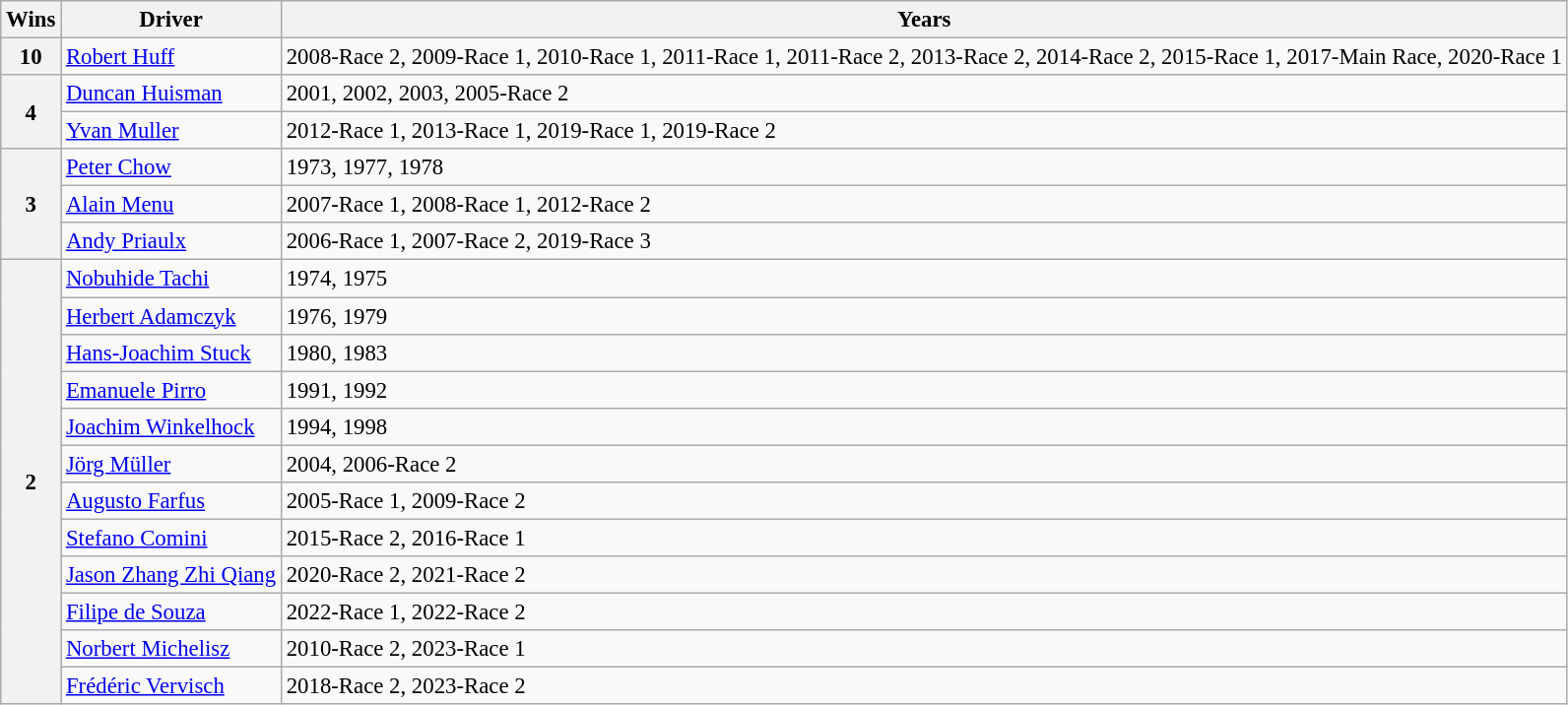<table class="wikitable" style="font-size: 95%;">
<tr>
<th>Wins</th>
<th>Driver</th>
<th>Years</th>
</tr>
<tr>
<th>10</th>
<td> <a href='#'>Robert Huff</a></td>
<td>2008-Race 2, 2009-Race 1, 2010-Race 1, 2011-Race 1, 2011-Race 2, 2013-Race 2, 2014-Race 2, 2015-Race 1, 2017-Main Race, 2020-Race 1</td>
</tr>
<tr>
<th rowspan="2">4</th>
<td> <a href='#'>Duncan Huisman</a></td>
<td>2001, 2002, 2003, 2005-Race 2</td>
</tr>
<tr>
<td> <a href='#'>Yvan Muller</a></td>
<td>2012-Race 1, 2013-Race 1, 2019-Race 1, 2019-Race 2</td>
</tr>
<tr>
<th rowspan="3">3</th>
<td> <a href='#'>Peter Chow</a></td>
<td>1973, 1977, 1978</td>
</tr>
<tr>
<td> <a href='#'>Alain Menu</a></td>
<td>2007-Race 1, 2008-Race 1, 2012-Race 2</td>
</tr>
<tr>
<td> <a href='#'>Andy Priaulx</a></td>
<td>2006-Race 1, 2007-Race 2, 2019-Race 3</td>
</tr>
<tr>
<th rowspan="12">2</th>
<td> <a href='#'>Nobuhide Tachi</a></td>
<td>1974, 1975</td>
</tr>
<tr>
<td> <a href='#'>Herbert Adamczyk</a></td>
<td>1976, 1979</td>
</tr>
<tr>
<td> <a href='#'>Hans-Joachim Stuck</a></td>
<td>1980, 1983</td>
</tr>
<tr>
<td> <a href='#'>Emanuele Pirro</a></td>
<td>1991, 1992</td>
</tr>
<tr>
<td> <a href='#'>Joachim Winkelhock</a></td>
<td>1994, 1998</td>
</tr>
<tr>
<td> <a href='#'>Jörg Müller</a></td>
<td>2004, 2006-Race 2</td>
</tr>
<tr>
<td> <a href='#'>Augusto Farfus</a></td>
<td>2005-Race 1, 2009-Race 2</td>
</tr>
<tr>
<td> <a href='#'>Stefano Comini</a></td>
<td>2015-Race 2, 2016-Race 1</td>
</tr>
<tr>
<td> <a href='#'>Jason Zhang Zhi Qiang</a></td>
<td>2020-Race 2, 2021-Race 2</td>
</tr>
<tr>
<td> <a href='#'>Filipe de Souza</a></td>
<td>2022-Race 1, 2022-Race 2</td>
</tr>
<tr>
<td> <a href='#'>Norbert Michelisz</a></td>
<td>2010-Race 2, 2023-Race 1</td>
</tr>
<tr>
<td> <a href='#'>Frédéric Vervisch</a></td>
<td>2018-Race 2, 2023-Race 2</td>
</tr>
</table>
